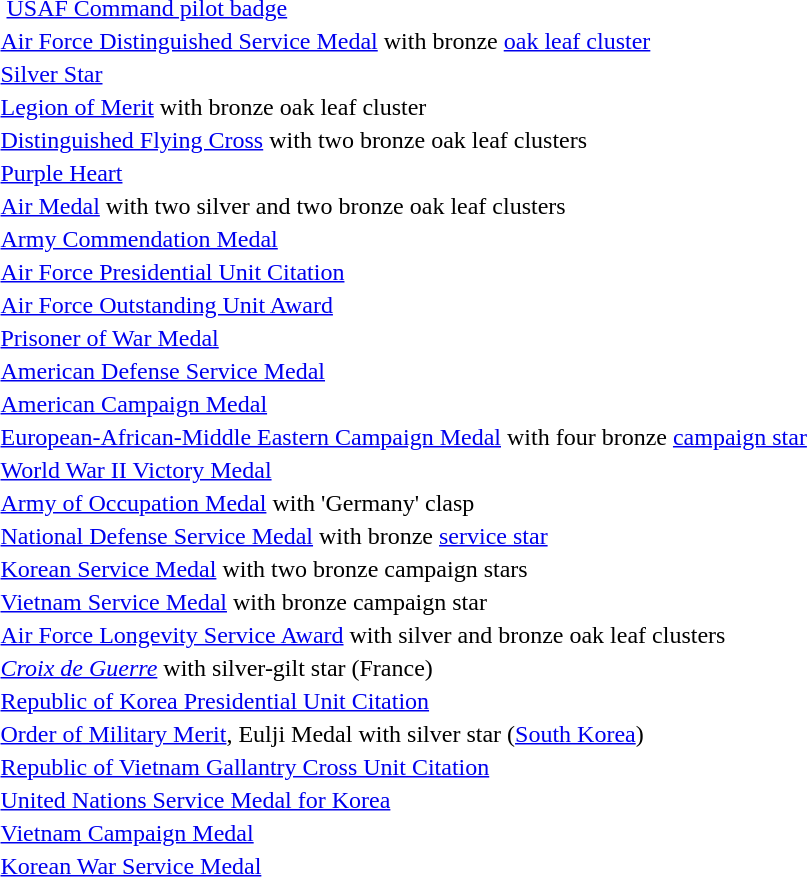<table>
<tr>
<td colspan="2">  <a href='#'>USAF Command pilot badge</a></td>
</tr>
<tr>
<td></td>
<td><a href='#'>Air Force Distinguished Service Medal</a> with bronze <a href='#'>oak leaf cluster</a></td>
</tr>
<tr>
<td></td>
<td><a href='#'>Silver Star</a></td>
</tr>
<tr>
<td></td>
<td><a href='#'>Legion of Merit</a> with bronze oak leaf cluster</td>
</tr>
<tr>
<td></td>
<td><a href='#'>Distinguished Flying Cross</a> with two bronze oak leaf clusters</td>
</tr>
<tr>
<td></td>
<td><a href='#'>Purple Heart</a></td>
</tr>
<tr>
<td></td>
<td><a href='#'>Air Medal</a> with two silver and two bronze oak leaf clusters</td>
</tr>
<tr>
<td></td>
<td><a href='#'>Army Commendation Medal</a></td>
</tr>
<tr>
<td></td>
<td><a href='#'>Air Force Presidential Unit Citation</a></td>
</tr>
<tr>
<td></td>
<td><a href='#'>Air Force Outstanding Unit Award</a></td>
</tr>
<tr>
<td></td>
<td><a href='#'>Prisoner of War Medal</a></td>
</tr>
<tr>
<td></td>
<td><a href='#'>American Defense Service Medal</a></td>
</tr>
<tr>
<td></td>
<td><a href='#'>American Campaign Medal</a></td>
</tr>
<tr>
<td></td>
<td><a href='#'>European-African-Middle Eastern Campaign Medal</a> with four bronze <a href='#'>campaign star</a></td>
</tr>
<tr>
<td></td>
<td><a href='#'>World War II Victory Medal</a></td>
</tr>
<tr>
<td></td>
<td><a href='#'>Army of Occupation Medal</a> with 'Germany' clasp</td>
</tr>
<tr>
<td></td>
<td><a href='#'>National Defense Service Medal</a> with bronze <a href='#'>service star</a></td>
</tr>
<tr>
<td></td>
<td><a href='#'>Korean Service Medal</a> with two bronze campaign stars</td>
</tr>
<tr>
<td></td>
<td><a href='#'>Vietnam Service Medal</a> with bronze campaign star</td>
</tr>
<tr>
<td></td>
<td><a href='#'>Air Force Longevity Service Award</a> with silver and bronze oak leaf clusters</td>
</tr>
<tr>
<td></td>
<td><em><a href='#'>Croix de Guerre</a></em> with silver-gilt star (France)</td>
</tr>
<tr>
<td></td>
<td><a href='#'>Republic of Korea Presidential Unit Citation</a></td>
</tr>
<tr>
<td></td>
<td><a href='#'>Order of Military Merit</a>, Eulji Medal with silver star (<a href='#'>South Korea</a>)</td>
</tr>
<tr>
<td></td>
<td><a href='#'>Republic of Vietnam Gallantry Cross Unit Citation</a></td>
</tr>
<tr>
<td></td>
<td><a href='#'>United Nations Service Medal for Korea</a></td>
</tr>
<tr>
<td></td>
<td><a href='#'>Vietnam Campaign Medal</a></td>
</tr>
<tr>
<td></td>
<td><a href='#'>Korean War Service Medal</a></td>
</tr>
</table>
